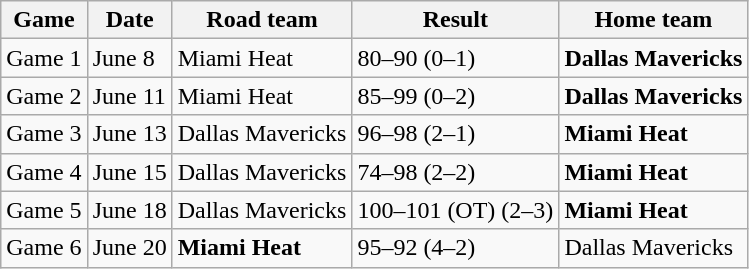<table class="wikitable">
<tr>
<th>Game</th>
<th>Date</th>
<th>Road team</th>
<th>Result</th>
<th>Home team</th>
</tr>
<tr>
<td>Game 1</td>
<td>June 8</td>
<td>Miami Heat</td>
<td>80–90 (0–1)</td>
<td><strong>Dallas Mavericks</strong></td>
</tr>
<tr>
<td>Game 2</td>
<td>June 11</td>
<td>Miami Heat</td>
<td>85–99 (0–2)</td>
<td><strong>Dallas Mavericks</strong></td>
</tr>
<tr>
<td>Game 3</td>
<td>June 13</td>
<td>Dallas Mavericks</td>
<td>96–98 (2–1)</td>
<td><strong>Miami Heat</strong></td>
</tr>
<tr>
<td>Game 4</td>
<td>June 15</td>
<td>Dallas Mavericks</td>
<td>74–98 (2–2)</td>
<td><strong>Miami Heat</strong></td>
</tr>
<tr>
<td>Game 5</td>
<td>June 18</td>
<td>Dallas Mavericks</td>
<td>100–101 (OT) (2–3)</td>
<td><strong>Miami Heat</strong></td>
</tr>
<tr>
<td>Game 6</td>
<td>June 20</td>
<td><strong>Miami Heat</strong></td>
<td>95–92 (4–2)</td>
<td>Dallas Mavericks</td>
</tr>
</table>
